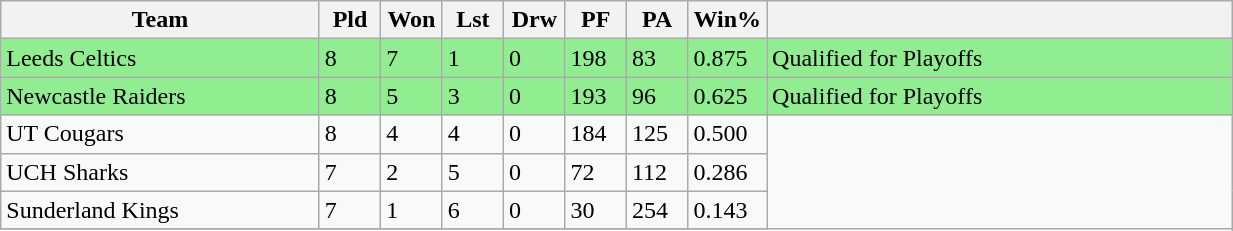<table class="wikitable" width=65%">
<tr>
<th width=26%>Team</th>
<th width=5%>Pld</th>
<th width=5%>Won</th>
<th width=5%>Lst</th>
<th width=5%>Drw</th>
<th width=5%>PF</th>
<th width=5%>PA</th>
<th width=6%>Win%</th>
<th width=38%></th>
</tr>
<tr style="background:lightgreen">
<td>Leeds Celtics</td>
<td>8</td>
<td>7</td>
<td>1</td>
<td>0</td>
<td>198</td>
<td>83</td>
<td>0.875</td>
<td>Qualified for Playoffs</td>
</tr>
<tr style="background:lightgreen">
<td>Newcastle Raiders</td>
<td>8</td>
<td>5</td>
<td>3</td>
<td>0</td>
<td>193</td>
<td>96</td>
<td>0.625</td>
<td>Qualified for Playoffs</td>
</tr>
<tr>
<td>UT Cougars</td>
<td>8</td>
<td>4</td>
<td>4</td>
<td>0</td>
<td>184</td>
<td>125</td>
<td>0.500</td>
</tr>
<tr>
<td>UCH Sharks</td>
<td>7</td>
<td>2</td>
<td>5</td>
<td>0</td>
<td>72</td>
<td>112</td>
<td>0.286</td>
</tr>
<tr>
<td>Sunderland Kings</td>
<td>7</td>
<td>1</td>
<td>6</td>
<td>0</td>
<td>30</td>
<td>254</td>
<td>0.143</td>
</tr>
<tr>
</tr>
</table>
